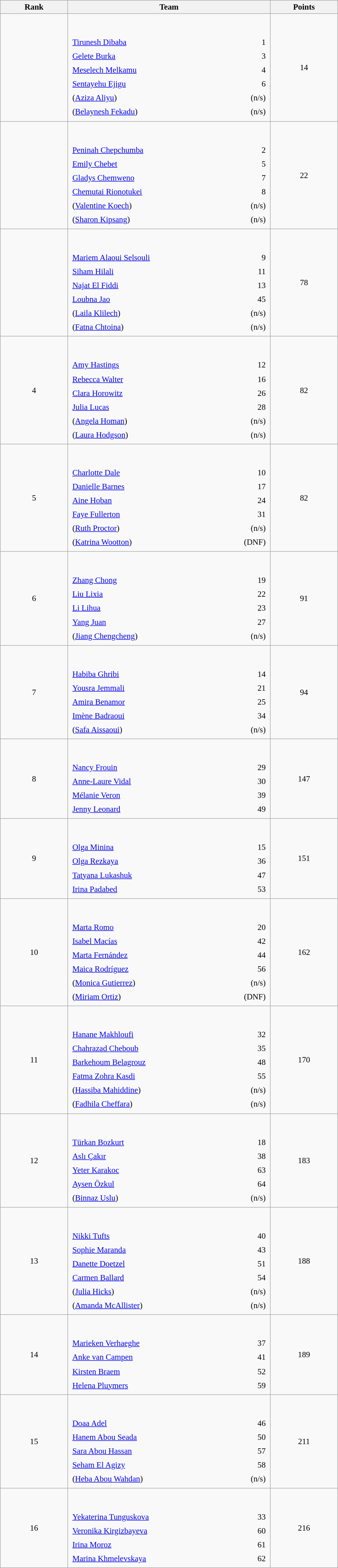<table class="wikitable sortable" style=" text-align:center; font-size:95%;" width="50%">
<tr>
<th width=10%>Rank</th>
<th width=30%>Team</th>
<th width=10%>Points</th>
</tr>
<tr>
<td align=center></td>
<td align=left> <br><br><table width=100%>
<tr>
<td align=left style="border:0"><a href='#'>Tirunesh Dibaba</a></td>
<td align=right style="border:0">1</td>
</tr>
<tr>
<td align=left style="border:0"><a href='#'>Gelete Burka</a></td>
<td align=right style="border:0">3</td>
</tr>
<tr>
<td align=left style="border:0"><a href='#'>Meselech Melkamu</a></td>
<td align=right style="border:0">4</td>
</tr>
<tr>
<td align=left style="border:0"><a href='#'>Sentayehu Ejigu</a></td>
<td align=right style="border:0">6</td>
</tr>
<tr>
<td align=left style="border:0">(<a href='#'>Aziza Aliyu</a>)</td>
<td align=right style="border:0">(n/s)</td>
</tr>
<tr>
<td align=left style="border:0">(<a href='#'>Belaynesh Fekadu</a>)</td>
<td align=right style="border:0">(n/s)</td>
</tr>
</table>
</td>
<td>14</td>
</tr>
<tr>
<td align=center></td>
<td align=left> <br><br><table width=100%>
<tr>
<td align=left style="border:0"><a href='#'>Peninah Chepchumba</a></td>
<td align=right style="border:0">2</td>
</tr>
<tr>
<td align=left style="border:0"><a href='#'>Emily Chebet</a></td>
<td align=right style="border:0">5</td>
</tr>
<tr>
<td align=left style="border:0"><a href='#'>Gladys Chemweno</a></td>
<td align=right style="border:0">7</td>
</tr>
<tr>
<td align=left style="border:0"><a href='#'>Chemutai Rionotukei</a></td>
<td align=right style="border:0">8</td>
</tr>
<tr>
<td align=left style="border:0">(<a href='#'>Valentine Koech</a>)</td>
<td align=right style="border:0">(n/s)</td>
</tr>
<tr>
<td align=left style="border:0">(<a href='#'>Sharon Kipsang</a>)</td>
<td align=right style="border:0">(n/s)</td>
</tr>
</table>
</td>
<td>22</td>
</tr>
<tr>
<td align=center></td>
<td align=left> <br><br><table width=100%>
<tr>
<td align=left style="border:0"><a href='#'>Mariem Alaoui Selsouli</a></td>
<td align=right style="border:0">9</td>
</tr>
<tr>
<td align=left style="border:0"><a href='#'>Siham Hilali</a></td>
<td align=right style="border:0">11</td>
</tr>
<tr>
<td align=left style="border:0"><a href='#'>Najat El Fiddi</a></td>
<td align=right style="border:0">13</td>
</tr>
<tr>
<td align=left style="border:0"><a href='#'>Loubna Jao</a></td>
<td align=right style="border:0">45</td>
</tr>
<tr>
<td align=left style="border:0">(<a href='#'>Laila Klilech</a>)</td>
<td align=right style="border:0">(n/s)</td>
</tr>
<tr>
<td align=left style="border:0">(<a href='#'>Fatna Chtoina</a>)</td>
<td align=right style="border:0">(n/s)</td>
</tr>
</table>
</td>
<td>78</td>
</tr>
<tr>
<td align=center>4</td>
<td align=left> <br><br><table width=100%>
<tr>
<td align=left style="border:0"><a href='#'>Amy Hastings</a></td>
<td align=right style="border:0">12</td>
</tr>
<tr>
<td align=left style="border:0"><a href='#'>Rebecca Walter</a></td>
<td align=right style="border:0">16</td>
</tr>
<tr>
<td align=left style="border:0"><a href='#'>Clara Horowitz</a></td>
<td align=right style="border:0">26</td>
</tr>
<tr>
<td align=left style="border:0"><a href='#'>Julia Lucas</a></td>
<td align=right style="border:0">28</td>
</tr>
<tr>
<td align=left style="border:0">(<a href='#'>Angela Homan</a>)</td>
<td align=right style="border:0">(n/s)</td>
</tr>
<tr>
<td align=left style="border:0">(<a href='#'>Laura Hodgson</a>)</td>
<td align=right style="border:0">(n/s)</td>
</tr>
</table>
</td>
<td>82</td>
</tr>
<tr>
<td align=center>5</td>
<td align=left> <br><br><table width=100%>
<tr>
<td align=left style="border:0"><a href='#'>Charlotte Dale</a></td>
<td align=right style="border:0">10</td>
</tr>
<tr>
<td align=left style="border:0"><a href='#'>Danielle Barnes</a></td>
<td align=right style="border:0">17</td>
</tr>
<tr>
<td align=left style="border:0"><a href='#'>Aine Hoban</a></td>
<td align=right style="border:0">24</td>
</tr>
<tr>
<td align=left style="border:0"><a href='#'>Faye Fullerton</a></td>
<td align=right style="border:0">31</td>
</tr>
<tr>
<td align=left style="border:0">(<a href='#'>Ruth Proctor</a>)</td>
<td align=right style="border:0">(n/s)</td>
</tr>
<tr>
<td align=left style="border:0">(<a href='#'>Katrina Wootton</a>)</td>
<td align=right style="border:0">(DNF)</td>
</tr>
</table>
</td>
<td>82</td>
</tr>
<tr>
<td align=center>6</td>
<td align=left> <br><br><table width=100%>
<tr>
<td align=left style="border:0"><a href='#'>Zhang Chong</a></td>
<td align=right style="border:0">19</td>
</tr>
<tr>
<td align=left style="border:0"><a href='#'>Liu Lixia</a></td>
<td align=right style="border:0">22</td>
</tr>
<tr>
<td align=left style="border:0"><a href='#'>Li Lihua</a></td>
<td align=right style="border:0">23</td>
</tr>
<tr>
<td align=left style="border:0"><a href='#'>Yang Juan</a></td>
<td align=right style="border:0">27</td>
</tr>
<tr>
<td align=left style="border:0">(<a href='#'>Jiang Chengcheng</a>)</td>
<td align=right style="border:0">(n/s)</td>
</tr>
</table>
</td>
<td>91</td>
</tr>
<tr>
<td align=center>7</td>
<td align=left> <br><br><table width=100%>
<tr>
<td align=left style="border:0"><a href='#'>Habiba Ghribi</a></td>
<td align=right style="border:0">14</td>
</tr>
<tr>
<td align=left style="border:0"><a href='#'>Yousra Jemmali</a></td>
<td align=right style="border:0">21</td>
</tr>
<tr>
<td align=left style="border:0"><a href='#'>Amira Benamor</a></td>
<td align=right style="border:0">25</td>
</tr>
<tr>
<td align=left style="border:0"><a href='#'>Imène Badraoui</a></td>
<td align=right style="border:0">34</td>
</tr>
<tr>
<td align=left style="border:0">(<a href='#'>Safa Aissaoui</a>)</td>
<td align=right style="border:0">(n/s)</td>
</tr>
</table>
</td>
<td>94</td>
</tr>
<tr>
<td align=center>8</td>
<td align=left> <br><br><table width=100%>
<tr>
<td align=left style="border:0"><a href='#'>Nancy Frouin</a></td>
<td align=right style="border:0">29</td>
</tr>
<tr>
<td align=left style="border:0"><a href='#'>Anne-Laure Vidal</a></td>
<td align=right style="border:0">30</td>
</tr>
<tr>
<td align=left style="border:0"><a href='#'>Mélanie Veron</a></td>
<td align=right style="border:0">39</td>
</tr>
<tr>
<td align=left style="border:0"><a href='#'>Jenny Leonard</a></td>
<td align=right style="border:0">49</td>
</tr>
</table>
</td>
<td>147</td>
</tr>
<tr>
<td align=center>9</td>
<td align=left> <br><br><table width=100%>
<tr>
<td align=left style="border:0"><a href='#'>Olga Minina</a></td>
<td align=right style="border:0">15</td>
</tr>
<tr>
<td align=left style="border:0"><a href='#'>Olga Rezkaya</a></td>
<td align=right style="border:0">36</td>
</tr>
<tr>
<td align=left style="border:0"><a href='#'>Tatyana Lukashuk</a></td>
<td align=right style="border:0">47</td>
</tr>
<tr>
<td align=left style="border:0"><a href='#'>Irina Padabed</a></td>
<td align=right style="border:0">53</td>
</tr>
</table>
</td>
<td>151</td>
</tr>
<tr>
<td align=center>10</td>
<td align=left> <br><br><table width=100%>
<tr>
<td align=left style="border:0"><a href='#'>Marta Romo</a></td>
<td align=right style="border:0">20</td>
</tr>
<tr>
<td align=left style="border:0"><a href='#'>Isabel Macías</a></td>
<td align=right style="border:0">42</td>
</tr>
<tr>
<td align=left style="border:0"><a href='#'>Marta Fernández</a></td>
<td align=right style="border:0">44</td>
</tr>
<tr>
<td align=left style="border:0"><a href='#'>Maica Rodríguez</a></td>
<td align=right style="border:0">56</td>
</tr>
<tr>
<td align=left style="border:0">(<a href='#'>Monica Gutierrez</a>)</td>
<td align=right style="border:0">(n/s)</td>
</tr>
<tr>
<td align=left style="border:0">(<a href='#'>Miriam Ortiz</a>)</td>
<td align=right style="border:0">(DNF)</td>
</tr>
</table>
</td>
<td>162</td>
</tr>
<tr>
<td align=center>11</td>
<td align=left> <br><br><table width=100%>
<tr>
<td align=left style="border:0"><a href='#'>Hanane Makhloufi</a></td>
<td align=right style="border:0">32</td>
</tr>
<tr>
<td align=left style="border:0"><a href='#'>Chahrazad Cheboub</a></td>
<td align=right style="border:0">35</td>
</tr>
<tr>
<td align=left style="border:0"><a href='#'>Barkehoum Belagrouz</a></td>
<td align=right style="border:0">48</td>
</tr>
<tr>
<td align=left style="border:0"><a href='#'>Fatma Zohra Kasdi</a></td>
<td align=right style="border:0">55</td>
</tr>
<tr>
<td align=left style="border:0">(<a href='#'>Hassiba Mahiddine</a>)</td>
<td align=right style="border:0">(n/s)</td>
</tr>
<tr>
<td align=left style="border:0">(<a href='#'>Fadhila Cheffara</a>)</td>
<td align=right style="border:0">(n/s)</td>
</tr>
</table>
</td>
<td>170</td>
</tr>
<tr>
<td align=center>12</td>
<td align=left> <br><br><table width=100%>
<tr>
<td align=left style="border:0"><a href='#'>Türkan Bozkurt</a></td>
<td align=right style="border:0">18</td>
</tr>
<tr>
<td align=left style="border:0"><a href='#'>Aslı Çakır</a></td>
<td align=right style="border:0">38</td>
</tr>
<tr>
<td align=left style="border:0"><a href='#'>Yeter Karakoc</a></td>
<td align=right style="border:0">63</td>
</tr>
<tr>
<td align=left style="border:0"><a href='#'>Aysen Özkul</a></td>
<td align=right style="border:0">64</td>
</tr>
<tr>
<td align=left style="border:0">(<a href='#'>Binnaz Uslu</a>)</td>
<td align=right style="border:0">(n/s)</td>
</tr>
</table>
</td>
<td>183</td>
</tr>
<tr>
<td align=center>13</td>
<td align=left> <br><br><table width=100%>
<tr>
<td align=left style="border:0"><a href='#'>Nikki Tufts</a></td>
<td align=right style="border:0">40</td>
</tr>
<tr>
<td align=left style="border:0"><a href='#'>Sophie Maranda</a></td>
<td align=right style="border:0">43</td>
</tr>
<tr>
<td align=left style="border:0"><a href='#'>Danette Doetzel</a></td>
<td align=right style="border:0">51</td>
</tr>
<tr>
<td align=left style="border:0"><a href='#'>Carmen Ballard</a></td>
<td align=right style="border:0">54</td>
</tr>
<tr>
<td align=left style="border:0">(<a href='#'>Julia Hicks</a>)</td>
<td align=right style="border:0">(n/s)</td>
</tr>
<tr>
<td align=left style="border:0">(<a href='#'>Amanda McAllister</a>)</td>
<td align=right style="border:0">(n/s)</td>
</tr>
</table>
</td>
<td>188</td>
</tr>
<tr>
<td align=center>14</td>
<td align=left> <br><br><table width=100%>
<tr>
<td align=left style="border:0"><a href='#'>Marieken Verhaeghe</a></td>
<td align=right style="border:0">37</td>
</tr>
<tr>
<td align=left style="border:0"><a href='#'>Anke van Campen</a></td>
<td align=right style="border:0">41</td>
</tr>
<tr>
<td align=left style="border:0"><a href='#'>Kirsten Braem</a></td>
<td align=right style="border:0">52</td>
</tr>
<tr>
<td align=left style="border:0"><a href='#'>Helena Pluymers</a></td>
<td align=right style="border:0">59</td>
</tr>
</table>
</td>
<td>189</td>
</tr>
<tr>
<td align=center>15</td>
<td align=left> <br><br><table width=100%>
<tr>
<td align=left style="border:0"><a href='#'>Doaa Adel</a></td>
<td align=right style="border:0">46</td>
</tr>
<tr>
<td align=left style="border:0"><a href='#'>Hanem Abou Seada</a></td>
<td align=right style="border:0">50</td>
</tr>
<tr>
<td align=left style="border:0"><a href='#'>Sara Abou Hassan</a></td>
<td align=right style="border:0">57</td>
</tr>
<tr>
<td align=left style="border:0"><a href='#'>Seham El Agizy</a></td>
<td align=right style="border:0">58</td>
</tr>
<tr>
<td align=left style="border:0">(<a href='#'>Heba Abou Wahdan</a>)</td>
<td align=right style="border:0">(n/s)</td>
</tr>
</table>
</td>
<td>211</td>
</tr>
<tr>
<td align=center>16</td>
<td align=left> <br><br><table width=100%>
<tr>
<td align=left style="border:0"><a href='#'>Yekaterina Tunguskova</a></td>
<td align=right style="border:0">33</td>
</tr>
<tr>
<td align=left style="border:0"><a href='#'>Veronika Kirgizbayeva</a></td>
<td align=right style="border:0">60</td>
</tr>
<tr>
<td align=left style="border:0"><a href='#'>Irina Moroz</a></td>
<td align=right style="border:0">61</td>
</tr>
<tr>
<td align=left style="border:0"><a href='#'>Marina Khmelevskaya</a></td>
<td align=right style="border:0">62</td>
</tr>
</table>
</td>
<td>216</td>
</tr>
</table>
